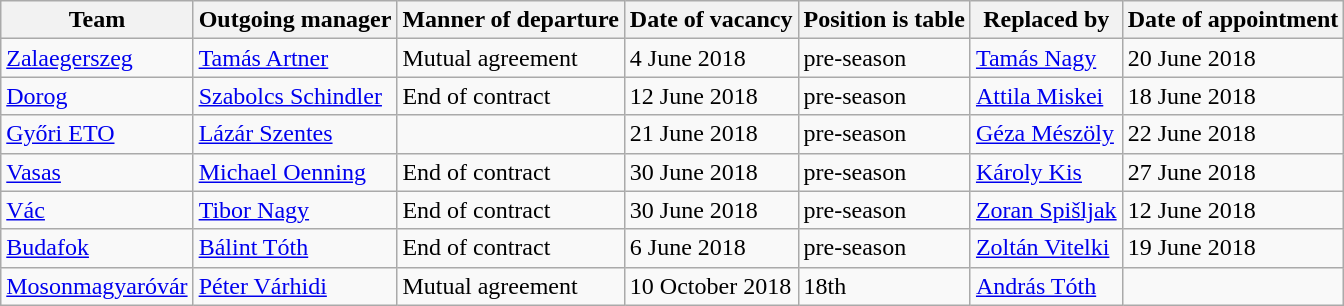<table class="wikitable">
<tr>
<th>Team</th>
<th>Outgoing manager</th>
<th>Manner of departure</th>
<th>Date of vacancy</th>
<th>Position is table</th>
<th>Replaced by</th>
<th>Date of appointment</th>
</tr>
<tr>
<td><a href='#'>Zalaegerszeg</a></td>
<td> <a href='#'>Tamás Artner</a></td>
<td>Mutual agreement</td>
<td>4 June 2018</td>
<td>pre-season</td>
<td> <a href='#'>Tamás Nagy</a></td>
<td>20 June 2018</td>
</tr>
<tr>
<td><a href='#'>Dorog</a></td>
<td> <a href='#'>Szabolcs Schindler</a></td>
<td>End of contract</td>
<td>12 June 2018</td>
<td>pre-season</td>
<td> <a href='#'>Attila Miskei</a></td>
<td>18 June 2018</td>
</tr>
<tr>
<td><a href='#'>Győri ETO</a></td>
<td> <a href='#'>Lázár Szentes</a></td>
<td></td>
<td>21 June 2018</td>
<td>pre-season</td>
<td> <a href='#'>Géza Mészöly</a></td>
<td>22 June 2018</td>
</tr>
<tr>
<td><a href='#'>Vasas</a></td>
<td> <a href='#'>Michael Oenning</a></td>
<td>End of contract</td>
<td>30 June 2018</td>
<td>pre-season</td>
<td> <a href='#'>Károly Kis</a></td>
<td>27 June 2018</td>
</tr>
<tr>
<td><a href='#'>Vác</a></td>
<td> <a href='#'>Tibor Nagy</a></td>
<td>End of contract</td>
<td>30 June 2018</td>
<td>pre-season</td>
<td> <a href='#'>Zoran Spišljak</a></td>
<td>12 June 2018</td>
</tr>
<tr>
<td><a href='#'>Budafok</a></td>
<td> <a href='#'>Bálint Tóth</a></td>
<td>End of contract</td>
<td>6 June 2018</td>
<td>pre-season</td>
<td> <a href='#'>Zoltán Vitelki</a></td>
<td>19 June 2018</td>
</tr>
<tr>
<td><a href='#'>Mosonmagyaróvár</a></td>
<td> <a href='#'>Péter Várhidi</a></td>
<td>Mutual agreement</td>
<td>10 October 2018</td>
<td>18th</td>
<td> <a href='#'>András Tóth</a></td>
<td></td>
</tr>
</table>
